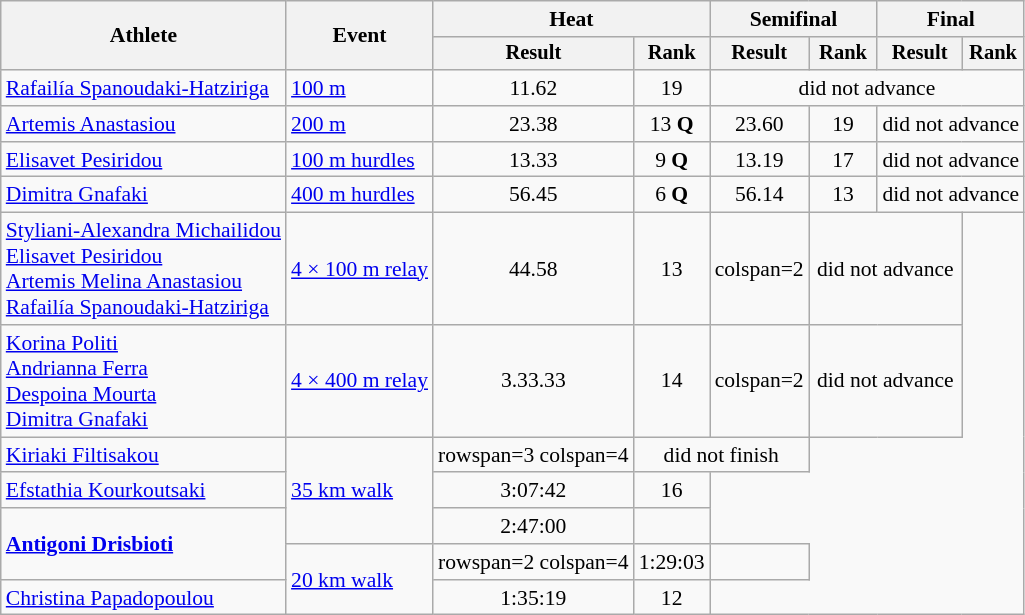<table class="wikitable" style="font-size:90%">
<tr>
<th rowspan=2>Athlete</th>
<th rowspan=2>Event</th>
<th colspan=2>Heat</th>
<th colspan=2>Semifinal</th>
<th colspan=2>Final</th>
</tr>
<tr style="font-size:95%">
<th>Result</th>
<th>Rank</th>
<th>Result</th>
<th>Rank</th>
<th>Result</th>
<th>Rank</th>
</tr>
<tr align=center>
<td align=left><a href='#'>Rafailía Spanoudaki-Hatziriga</a></td>
<td style="text-align:left;"><a href='#'>100 m</a></td>
<td>11.62</td>
<td>19</td>
<td colspan=4>did not advance</td>
</tr>
<tr align=center>
<td align=left><a href='#'>Artemis Anastasiou</a></td>
<td style="text-align:left;"><a href='#'>200 m</a></td>
<td>23.38</td>
<td>13 <strong>Q</strong></td>
<td>23.60</td>
<td>19</td>
<td colspan=2>did not advance</td>
</tr>
<tr align=center>
<td align=left><a href='#'>Elisavet Pesiridou</a></td>
<td style="text-align:left;"><a href='#'>100 m hurdles</a></td>
<td>13.33</td>
<td>9 <strong>Q</strong></td>
<td>13.19</td>
<td>17</td>
<td colspan=2>did not advance</td>
</tr>
<tr align=center>
<td align=left><a href='#'>Dimitra Gnafaki</a></td>
<td style="text-align:left;"><a href='#'>400 m hurdles</a></td>
<td>56.45 <strong></strong></td>
<td>6 <strong>Q</strong></td>
<td>56.14 <strong></strong></td>
<td>13</td>
<td colspan=4>did not advance</td>
</tr>
<tr align=center>
<td align=left><a href='#'>Styliani-Alexandra Michailidou</a><br> <a href='#'>Elisavet Pesiridou</a><br> <a href='#'>Artemis Melina Anastasiou</a><br> <a href='#'>Rafailía Spanoudaki-Hatziriga</a></td>
<td style="text-align:left;"><a href='#'>4 × 100 m relay</a></td>
<td>44.58</td>
<td>13</td>
<td>colspan=2 </td>
<td colspan=2>did not advance</td>
</tr>
<tr align=center>
<td align=left><a href='#'>Korina Politi</a><br>  <a href='#'>Andrianna Ferra</a><br> <a href='#'>Despoina Mourta</a><br>  <a href='#'>Dimitra Gnafaki</a></td>
<td style="text-align:left;"><a href='#'>4 × 400 m relay</a></td>
<td>3.33.33 <strong></strong></td>
<td>14</td>
<td>colspan=2 </td>
<td colspan=2>did not advance</td>
</tr>
<tr align=center>
<td align=left><a href='#'>Kiriaki Filtisakou</a></td>
<td style="text-align:left;" rowspan=3><a href='#'>35 km walk</a></td>
<td>rowspan=3 colspan=4 </td>
<td colspan=2>did not finish</td>
</tr>
<tr align=center>
<td align=left><a href='#'>Efstathia Kourkoutsaki</a></td>
<td>3:07:42</td>
<td>16</td>
</tr>
<tr align=center>
<td align=left rowspan=2><strong><a href='#'>Antigoni Drisbioti</a></strong></td>
<td>2:47:00 <strong></strong></td>
<td></td>
</tr>
<tr align=center>
<td style="text-align:left;" rowspan=2><a href='#'>20 km walk</a></td>
<td>rowspan=2 colspan=4 </td>
<td>1:29:03 <strong></strong></td>
<td></td>
</tr>
<tr align=center>
<td align=left><a href='#'>Christina Papadopoulou</a></td>
<td>1:35:19 <strong></strong></td>
<td>12</td>
</tr>
</table>
